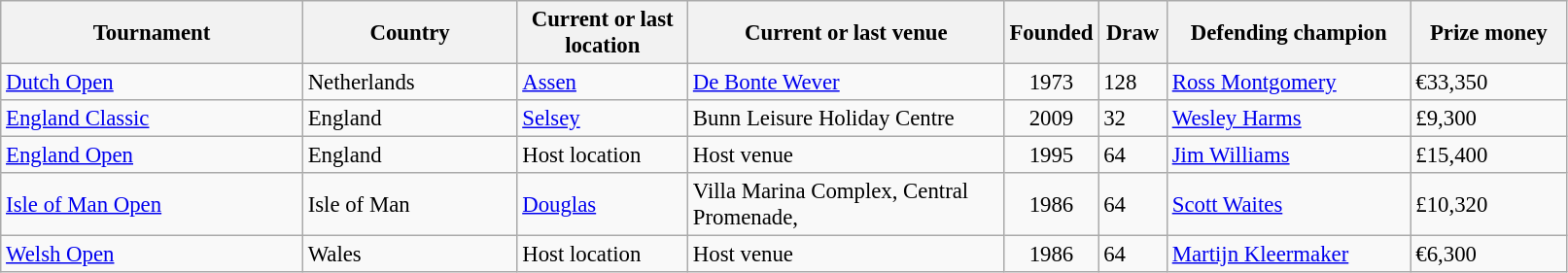<table class="wikitable sortable" style=font-size:95%>
<tr>
<th width=200>Tournament</th>
<th width=140>Country</th>
<th width=110>Current or last location</th>
<th width=210>Current or last venue</th>
<th width=50>Founded</th>
<th width=40>Draw</th>
<th width=160>Defending champion</th>
<th width=100>Prize money</th>
</tr>
<tr>
<td><a href='#'>Dutch Open</a></td>
<td> Netherlands</td>
<td><a href='#'>Assen</a></td>
<td><a href='#'>De Bonte Wever</a></td>
<td align=center>1973</td>
<td>128</td>
<td> <a href='#'>Ross Montgomery</a></td>
<td>€33,350</td>
</tr>
<tr>
<td><a href='#'>England Classic</a></td>
<td> England</td>
<td><a href='#'>Selsey</a></td>
<td>Bunn Leisure Holiday Centre</td>
<td align=center>2009</td>
<td>32</td>
<td> <a href='#'>Wesley Harms</a></td>
<td>£9,300</td>
</tr>
<tr>
<td><a href='#'>England Open</a></td>
<td> England</td>
<td>Host location</td>
<td>Host venue</td>
<td align=center>1995</td>
<td>64</td>
<td> <a href='#'>Jim Williams</a></td>
<td>£15,400</td>
</tr>
<tr>
<td><a href='#'>Isle of Man Open</a></td>
<td> Isle of Man</td>
<td><a href='#'>Douglas</a></td>
<td>Villa Marina Complex, Central Promenade,</td>
<td align=center>1986</td>
<td>64</td>
<td> <a href='#'>Scott Waites</a></td>
<td>£10,320</td>
</tr>
<tr>
<td><a href='#'>Welsh Open</a></td>
<td> Wales</td>
<td>Host location</td>
<td>Host venue</td>
<td align=center>1986</td>
<td>64</td>
<td> <a href='#'>Martijn Kleermaker</a></td>
<td>€6,300</td>
</tr>
</table>
